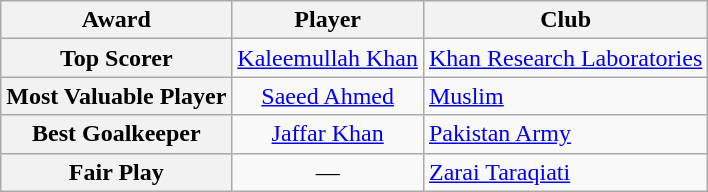<table class="wikitable" style="text-align:center">
<tr>
<th>Award</th>
<th>Player</th>
<th>Club</th>
</tr>
<tr>
<th>Top Scorer</th>
<td align="center"><a href='#'>Kaleemullah Khan</a></td>
<td align="left"><a href='#'>Khan Research Laboratories</a></td>
</tr>
<tr>
<th>Most Valuable Player</th>
<td align="center"><a href='#'>Saeed Ahmed</a></td>
<td align="left"><a href='#'>Muslim</a></td>
</tr>
<tr>
<th>Best Goalkeeper</th>
<td align="center"><a href='#'>Jaffar Khan</a></td>
<td align="left"><a href='#'>Pakistan Army</a></td>
</tr>
<tr>
<th>Fair Play</th>
<td align="center">—</td>
<td align="left"><a href='#'>Zarai Taraqiati</a></td>
</tr>
</table>
